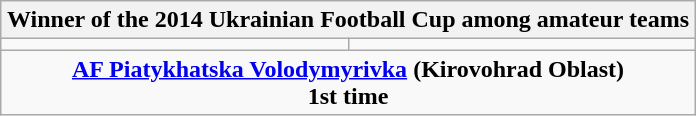<table class=wikitable style="text-align:center; margin:auto">
<tr>
<th colspan=2>Winner of the 2014 Ukrainian Football Cup among amateur teams</th>
</tr>
<tr>
<td></td>
<td></td>
</tr>
<tr>
<td colspan=2><strong><a href='#'>AF Piatykhatska Volodymyrivka</a> (Kirovohrad Oblast)</strong><br><strong>1st time</strong></td>
</tr>
</table>
